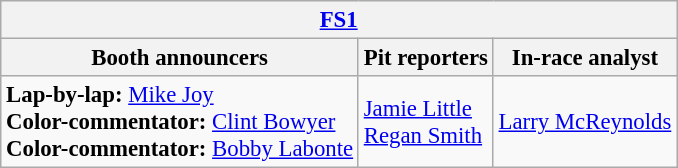<table class="wikitable" style="font-size: 95%">
<tr>
<th colspan="3"><a href='#'>FS1</a></th>
</tr>
<tr>
<th>Booth announcers</th>
<th>Pit reporters</th>
<th>In-race analyst</th>
</tr>
<tr>
<td><strong>Lap-by-lap:</strong> <a href='#'>Mike Joy</a><br><strong>Color-commentator:</strong> <a href='#'>Clint Bowyer</a><br><strong>Color-commentator:</strong> <a href='#'>Bobby Labonte</a></td>
<td><a href='#'>Jamie Little</a><br><a href='#'>Regan Smith</a></td>
<td><a href='#'>Larry McReynolds</a></td>
</tr>
</table>
